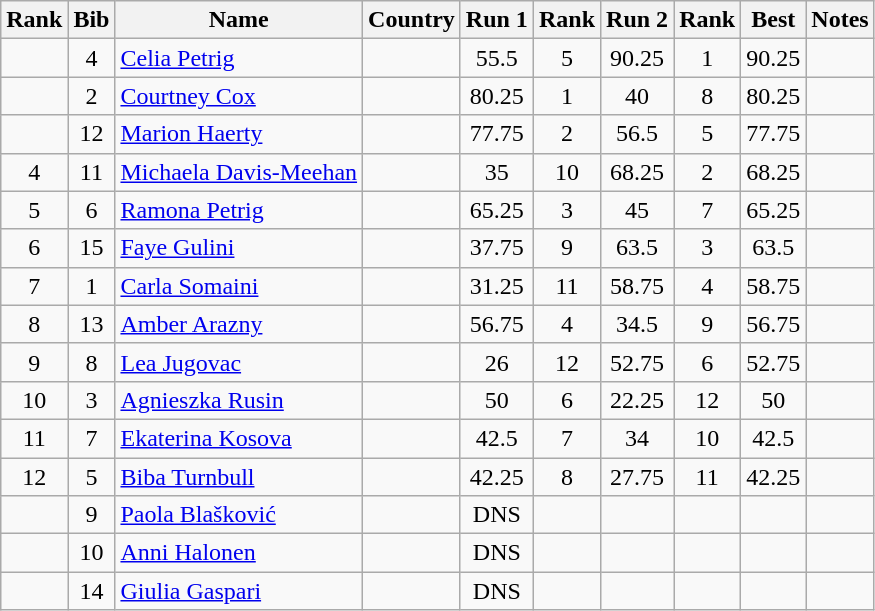<table class="wikitable sortable" style="text-align:center">
<tr>
<th>Rank</th>
<th>Bib</th>
<th>Name</th>
<th>Country</th>
<th>Run 1</th>
<th>Rank</th>
<th>Run 2</th>
<th>Rank</th>
<th>Best</th>
<th>Notes</th>
</tr>
<tr>
<td></td>
<td>4</td>
<td align=left><a href='#'>Celia Petrig</a></td>
<td align=left></td>
<td>55.5</td>
<td>5</td>
<td>90.25</td>
<td>1</td>
<td>90.25</td>
<td></td>
</tr>
<tr>
<td></td>
<td>2</td>
<td align=left><a href='#'>Courtney Cox</a></td>
<td align=left></td>
<td>80.25</td>
<td>1</td>
<td>40</td>
<td>8</td>
<td>80.25</td>
<td></td>
</tr>
<tr>
<td></td>
<td>12</td>
<td align=left><a href='#'>Marion Haerty</a></td>
<td align=left></td>
<td>77.75</td>
<td>2</td>
<td>56.5</td>
<td>5</td>
<td>77.75</td>
<td></td>
</tr>
<tr>
<td>4</td>
<td>11</td>
<td align=left><a href='#'>Michaela Davis-Meehan</a></td>
<td align=left></td>
<td>35</td>
<td>10</td>
<td>68.25</td>
<td>2</td>
<td>68.25</td>
<td></td>
</tr>
<tr>
<td>5</td>
<td>6</td>
<td align=left><a href='#'>Ramona Petrig</a></td>
<td align=left></td>
<td>65.25</td>
<td>3</td>
<td>45</td>
<td>7</td>
<td>65.25</td>
<td></td>
</tr>
<tr>
<td>6</td>
<td>15</td>
<td align=left><a href='#'>Faye Gulini</a></td>
<td align=left></td>
<td>37.75</td>
<td>9</td>
<td>63.5</td>
<td>3</td>
<td>63.5</td>
<td></td>
</tr>
<tr>
<td>7</td>
<td>1</td>
<td align=left><a href='#'>Carla Somaini</a></td>
<td align=left></td>
<td>31.25</td>
<td>11</td>
<td>58.75</td>
<td>4</td>
<td>58.75</td>
<td></td>
</tr>
<tr>
<td>8</td>
<td>13</td>
<td align=left><a href='#'>Amber Arazny</a></td>
<td align=left></td>
<td>56.75</td>
<td>4</td>
<td>34.5</td>
<td>9</td>
<td>56.75</td>
<td></td>
</tr>
<tr>
<td>9</td>
<td>8</td>
<td align=left><a href='#'>Lea Jugovac</a></td>
<td align=left></td>
<td>26</td>
<td>12</td>
<td>52.75</td>
<td>6</td>
<td>52.75</td>
<td></td>
</tr>
<tr>
<td>10</td>
<td>3</td>
<td align=left><a href='#'>Agnieszka Rusin</a></td>
<td align=left></td>
<td>50</td>
<td>6</td>
<td>22.25</td>
<td>12</td>
<td>50</td>
<td></td>
</tr>
<tr>
<td>11</td>
<td>7</td>
<td align=left><a href='#'>Ekaterina Kosova</a></td>
<td align=left></td>
<td>42.5</td>
<td>7</td>
<td>34</td>
<td>10</td>
<td>42.5</td>
<td></td>
</tr>
<tr>
<td>12</td>
<td>5</td>
<td align=left><a href='#'>Biba Turnbull</a></td>
<td align=left></td>
<td>42.25</td>
<td>8</td>
<td>27.75</td>
<td>11</td>
<td>42.25</td>
<td></td>
</tr>
<tr>
<td></td>
<td>9</td>
<td align=left><a href='#'>Paola Blašković</a></td>
<td align=left></td>
<td>DNS</td>
<td></td>
<td></td>
<td></td>
<td></td>
<td></td>
</tr>
<tr>
<td></td>
<td>10</td>
<td align=left><a href='#'>Anni Halonen</a></td>
<td align=left></td>
<td>DNS</td>
<td></td>
<td></td>
<td></td>
<td></td>
<td></td>
</tr>
<tr>
<td></td>
<td>14</td>
<td align=left><a href='#'>Giulia Gaspari</a></td>
<td align=left></td>
<td>DNS</td>
<td></td>
<td></td>
<td></td>
<td></td>
<td></td>
</tr>
</table>
